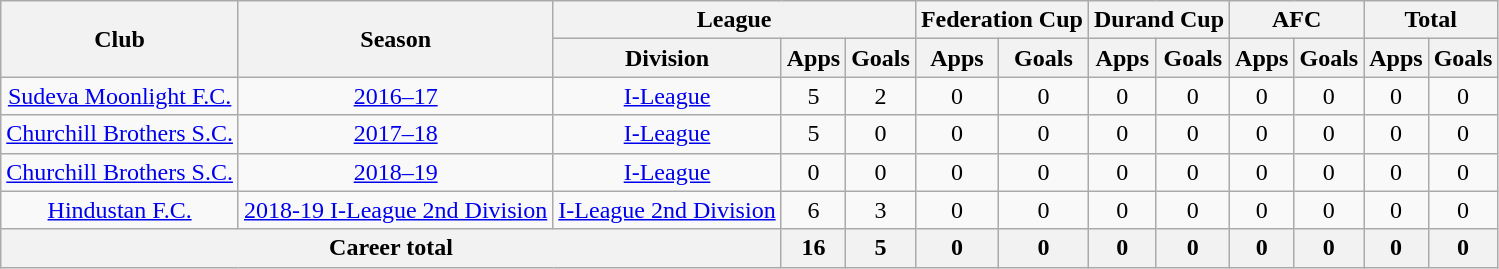<table class="wikitable" style="text-align: center;">
<tr>
<th rowspan="2">Club</th>
<th rowspan="2">Season</th>
<th colspan="3">League</th>
<th colspan="2">Federation Cup</th>
<th colspan="2">Durand Cup</th>
<th colspan="2">AFC</th>
<th colspan="2">Total</th>
</tr>
<tr>
<th>Division</th>
<th>Apps</th>
<th>Goals</th>
<th>Apps</th>
<th>Goals</th>
<th>Apps</th>
<th>Goals</th>
<th>Apps</th>
<th>Goals</th>
<th>Apps</th>
<th>Goals</th>
</tr>
<tr>
<td rowspan="1"><a href='#'>Sudeva Moonlight F.C.</a></td>
<td><a href='#'>2016–17</a></td>
<td><a href='#'>I-League</a></td>
<td>5</td>
<td>2</td>
<td>0</td>
<td>0</td>
<td>0</td>
<td>0</td>
<td>0</td>
<td>0</td>
<td>0</td>
<td>0</td>
</tr>
<tr>
<td rowspan="1"><a href='#'>Churchill Brothers S.C.</a></td>
<td><a href='#'>2017–18</a></td>
<td><a href='#'>I-League</a></td>
<td>5</td>
<td>0</td>
<td>0</td>
<td>0</td>
<td>0</td>
<td>0</td>
<td>0</td>
<td>0</td>
<td>0</td>
<td>0</td>
</tr>
<tr>
<td rowspan="1"><a href='#'>Churchill Brothers S.C.</a></td>
<td><a href='#'>2018–19</a></td>
<td><a href='#'>I-League</a></td>
<td>0</td>
<td>0</td>
<td>0</td>
<td>0</td>
<td>0</td>
<td>0</td>
<td>0</td>
<td>0</td>
<td>0</td>
<td>0</td>
</tr>
<tr>
<td rowspan="1"><a href='#'>Hindustan F.C.</a></td>
<td><a href='#'>2018-19 I-League 2nd Division</a></td>
<td><a href='#'>I-League 2nd Division</a></td>
<td>6</td>
<td>3</td>
<td>0</td>
<td>0</td>
<td>0</td>
<td>0</td>
<td>0</td>
<td>0</td>
<td>0</td>
<td>0</td>
</tr>
<tr>
<th colspan="3">Career total</th>
<th>16</th>
<th>5</th>
<th>0</th>
<th>0</th>
<th>0</th>
<th>0</th>
<th>0</th>
<th>0</th>
<th>0</th>
<th>0</th>
</tr>
</table>
